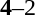<table style="text-align:center">
<tr>
<th width=223></th>
<th width=100></th>
<th width=223></th>
</tr>
<tr>
<td align=right><strong></strong></td>
<td><strong>4</strong>–2</td>
<td align=left></td>
</tr>
</table>
